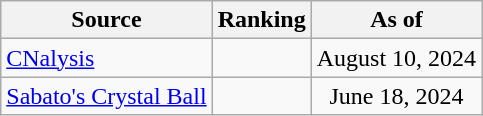<table class="wikitable" style="text-align:center">
<tr>
<th>Source</th>
<th>Ranking</th>
<th>As of</th>
</tr>
<tr>
<td align=left><a href='#'>CNalysis</a></td>
<td></td>
<td>August 10, 2024</td>
</tr>
<tr>
<td align=left><a href='#'>Sabato's Crystal Ball</a></td>
<td></td>
<td>June 18, 2024</td>
</tr>
</table>
